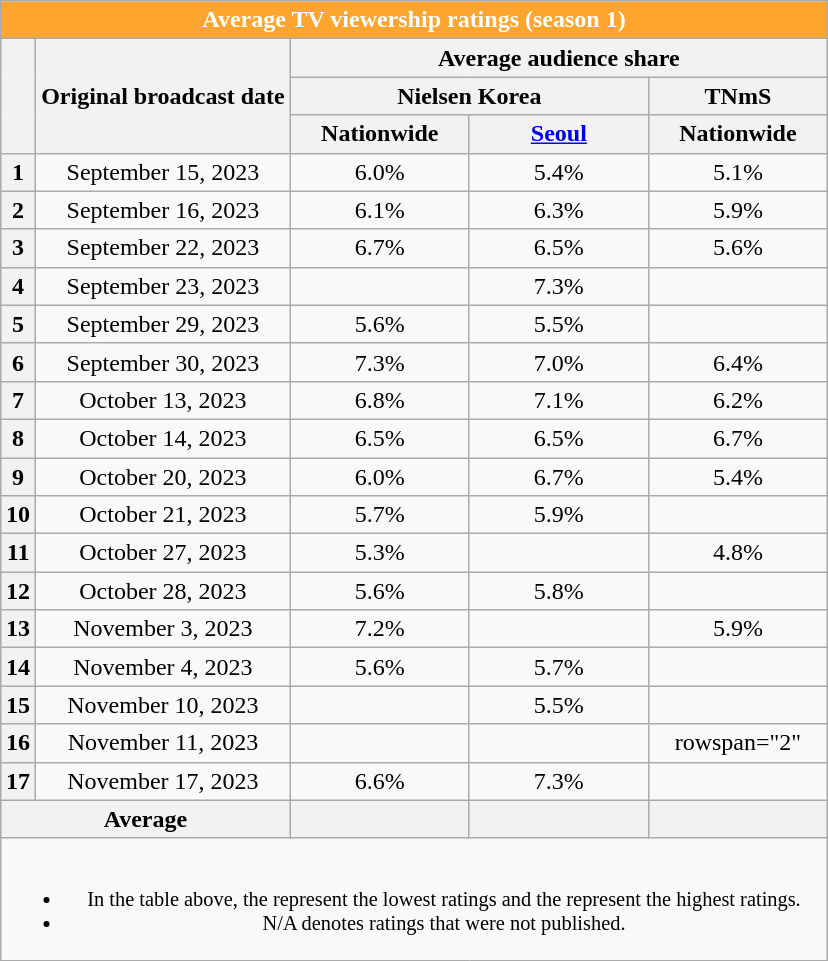<table role="presentation" class="wikitable mw-collapsible mw-collapsed" style="text-align:center; max-width:600px; margin-left:auto; margin-right:auto">
<tr>
<th colspan="5" style="background:#FEA530; color:white">Average TV viewership ratings (season 1)</th>
</tr>
<tr>
<th scope="col" rowspan="3"></th>
<th scope="col" rowspan="3">Original broadcast date</th>
<th scope="col" colspan="3">Average audience share</th>
</tr>
<tr>
<th scope="col" colspan="2">Nielsen Korea</th>
<th scope="col">TNmS</th>
</tr>
<tr>
<th scope="col" style="width:7em">Nationwide</th>
<th scope="col" style="width:7em"><a href='#'>Seoul</a></th>
<th scope="col" style="width:7em">Nationwide</th>
</tr>
<tr>
<th scope"row">1</th>
<td>September 15, 2023</td>
<td>6.0% </td>
<td>5.4% </td>
<td>5.1% </td>
</tr>
<tr>
<th scope"row">2</th>
<td>September 16, 2023</td>
<td>6.1% </td>
<td>6.3% </td>
<td>5.9% </td>
</tr>
<tr>
<th scope"row">3</th>
<td>September 22, 2023</td>
<td>6.7% </td>
<td>6.5% </td>
<td>5.6% </td>
</tr>
<tr>
<th scope"row">4</th>
<td>September 23, 2023</td>
<td><strong></strong> </td>
<td>7.3% </td>
<td><strong></strong> </td>
</tr>
<tr>
<th scope"row">5</th>
<td>September 29, 2023</td>
<td>5.6% </td>
<td>5.5% </td>
<td></td>
</tr>
<tr>
<th scope"row">6</th>
<td>September 30, 2023</td>
<td>7.3% </td>
<td>7.0% </td>
<td>6.4% </td>
</tr>
<tr>
<th scope"row">7</th>
<td>October 13, 2023</td>
<td>6.8% </td>
<td>7.1% </td>
<td>6.2% </td>
</tr>
<tr>
<th scope"row">8</th>
<td>October 14, 2023</td>
<td>6.5% </td>
<td>6.5% </td>
<td>6.7% </td>
</tr>
<tr>
<th scope"row">9</th>
<td>October 20, 2023</td>
<td>6.0% </td>
<td>6.7% </td>
<td>5.4% </td>
</tr>
<tr>
<th scope"row">10</th>
<td>October 21, 2023</td>
<td>5.7% </td>
<td>5.9% </td>
<td></td>
</tr>
<tr>
<th scope"row">11</th>
<td>October 27, 2023</td>
<td>5.3% </td>
<td><strong></strong> </td>
<td>4.8% </td>
</tr>
<tr>
<th scope"row">12</th>
<td>October 28, 2023</td>
<td>5.6% </td>
<td>5.8% </td>
<td></td>
</tr>
<tr>
<th scope"row">13</th>
<td>November 3, 2023</td>
<td>7.2% </td>
<td><strong></strong> </td>
<td>5.9% </td>
</tr>
<tr>
<th scope"row">14</th>
<td>November 4, 2023</td>
<td>5.6% </td>
<td>5.7% </td>
<td></td>
</tr>
<tr>
<th scope"row">15</th>
<td>November 10, 2023</td>
<td><strong></strong> </td>
<td>5.5% </td>
<td><strong></strong> </td>
</tr>
<tr>
<th scope"row">16</th>
<td>November 11, 2023</td>
<td><strong></strong> </td>
<td><strong></strong> </td>
<td>rowspan="2" </td>
</tr>
<tr>
<th scope"row">17</th>
<td>November 17, 2023</td>
<td>6.6% </td>
<td>7.3% </td>
</tr>
<tr>
<th scope="col" colspan="2">Average</th>
<th scope="col"></th>
<th scope="col"></th>
<th scope="col"></th>
</tr>
<tr>
<td colspan="5" style="font-size:85%"><br><ul><li>In the table above, the <strong></strong> represent the lowest ratings and the <strong></strong> represent the highest ratings.</li><li>N/A denotes ratings that were not published.</li></ul></td>
</tr>
</table>
